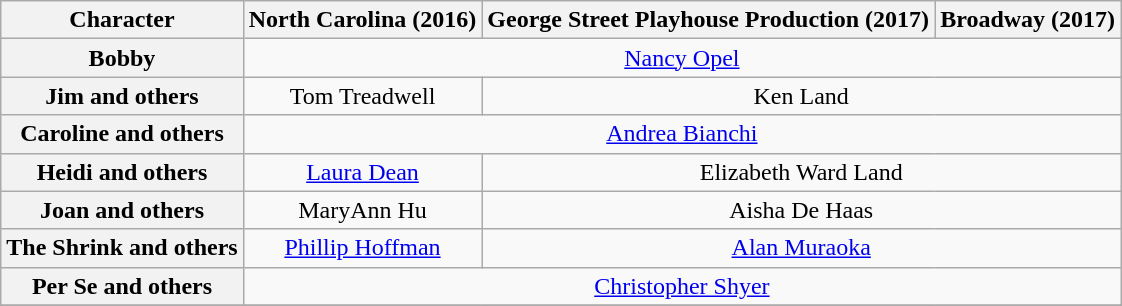<table class="wikitable" style="width:1000;">
<tr>
<th>Character</th>
<th>North Carolina (2016) </th>
<th>George Street Playhouse Production (2017) </th>
<th>Broadway (2017) </th>
</tr>
<tr>
<th>Bobby</th>
<td colspan="3" align="center"><a href='#'>Nancy Opel</a></td>
</tr>
<tr>
<th>Jim and others</th>
<td colspan="1" align="center">Tom Treadwell</td>
<td colspan="2" align="center">Ken Land</td>
</tr>
<tr>
<th>Caroline and others</th>
<td colspan="3" align="center"><a href='#'>Andrea Bianchi</a></td>
</tr>
<tr>
<th>Heidi and others</th>
<td colspan="1" align="center"><a href='#'>Laura Dean</a></td>
<td colspan="2" align="center">Elizabeth Ward Land</td>
</tr>
<tr>
<th>Joan and others</th>
<td colspan="1" align="center">MaryAnn Hu</td>
<td colspan="2" align="center">Aisha De Haas</td>
</tr>
<tr>
<th>The Shrink and others</th>
<td colspan="1" align="center"><a href='#'>Phillip Hoffman</a></td>
<td colspan="2" align="center"><a href='#'>Alan Muraoka</a></td>
</tr>
<tr>
<th>Per Se and others</th>
<td colspan="3" align="center"><a href='#'>Christopher Shyer</a></td>
</tr>
<tr>
</tr>
</table>
